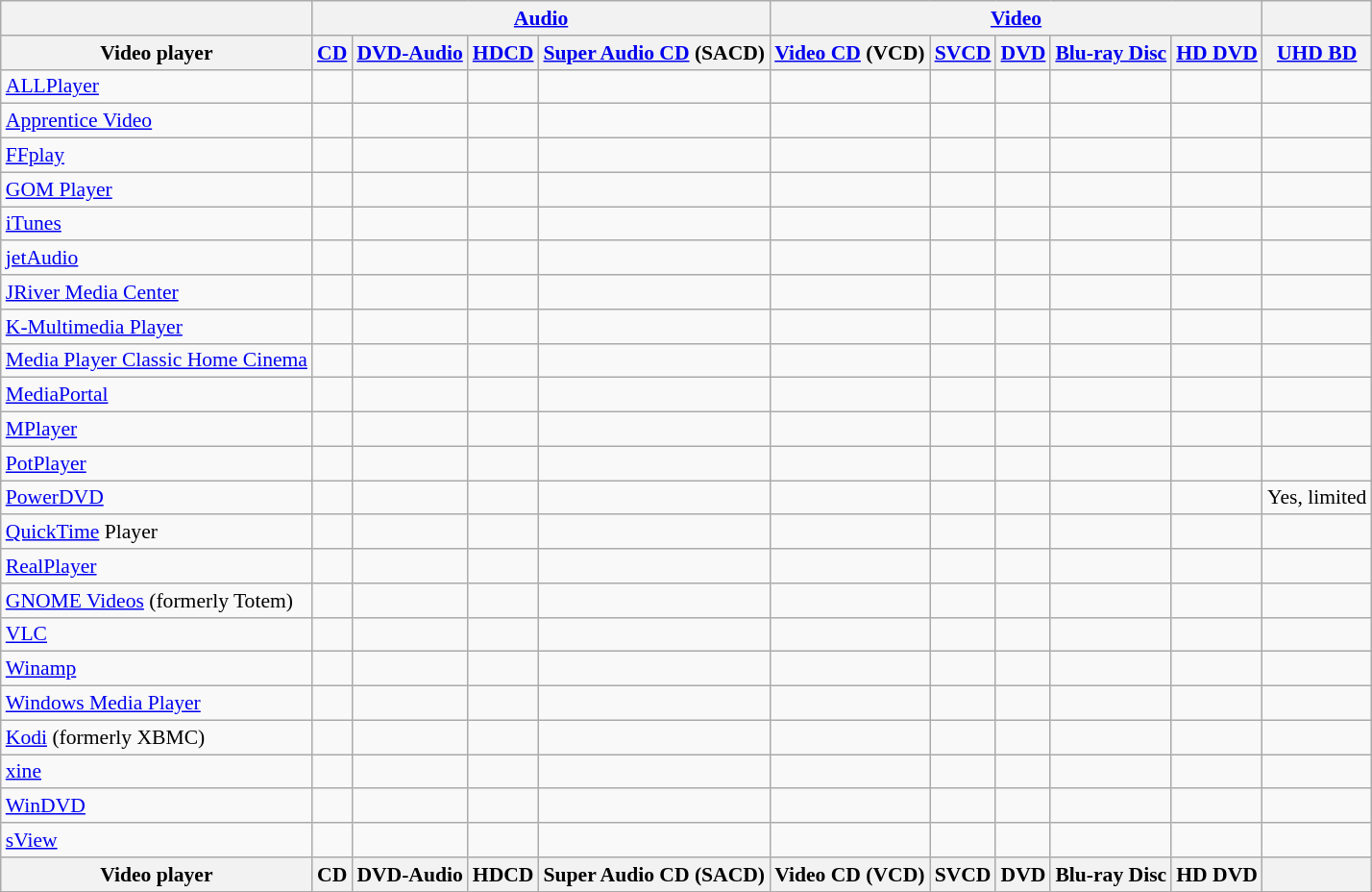<table class="wikitable sortable sort-under" style="font-size: 90%; width: auto; table-layout: fixed">
<tr>
<th></th>
<th colspan="4"><a href='#'>Audio</a></th>
<th colspan="5"><a href='#'>Video</a></th>
<th></th>
</tr>
<tr>
<th>Video player</th>
<th><a href='#'>CD</a></th>
<th><a href='#'>DVD-Audio</a></th>
<th><a href='#'>HDCD</a></th>
<th><a href='#'>Super Audio CD</a> (SACD)</th>
<th><a href='#'>Video CD</a> (VCD)</th>
<th><a href='#'>SVCD</a></th>
<th><a href='#'>DVD</a></th>
<th><a href='#'>Blu-ray Disc</a></th>
<th><a href='#'>HD DVD</a></th>
<th><a href='#'>UHD BD</a></th>
</tr>
<tr>
<td><a href='#'>ALLPlayer</a></td>
<td></td>
<td></td>
<td></td>
<td></td>
<td></td>
<td></td>
<td></td>
<td></td>
<td></td>
<td></td>
</tr>
<tr>
<td><a href='#'>Apprentice Video</a></td>
<td></td>
<td></td>
<td></td>
<td></td>
<td></td>
<td></td>
<td></td>
<td></td>
<td></td>
<td></td>
</tr>
<tr>
<td><a href='#'>FFplay</a></td>
<td></td>
<td></td>
<td></td>
<td></td>
<td></td>
<td></td>
<td></td>
<td></td>
<td></td>
<td></td>
</tr>
<tr>
<td><a href='#'>GOM Player</a></td>
<td></td>
<td></td>
<td></td>
<td></td>
<td></td>
<td></td>
<td></td>
<td></td>
<td></td>
<td></td>
</tr>
<tr>
<td><a href='#'>iTunes</a></td>
<td></td>
<td></td>
<td></td>
<td></td>
<td></td>
<td></td>
<td></td>
<td></td>
<td></td>
<td></td>
</tr>
<tr>
<td><a href='#'>jetAudio</a></td>
<td></td>
<td></td>
<td></td>
<td></td>
<td></td>
<td></td>
<td></td>
<td></td>
<td></td>
<td></td>
</tr>
<tr>
<td><a href='#'>JRiver Media Center</a></td>
<td></td>
<td></td>
<td></td>
<td></td>
<td></td>
<td></td>
<td></td>
<td></td>
<td></td>
<td></td>
</tr>
<tr>
<td><a href='#'>K-Multimedia Player</a></td>
<td></td>
<td></td>
<td></td>
<td></td>
<td></td>
<td></td>
<td></td>
<td></td>
<td></td>
<td></td>
</tr>
<tr>
<td><a href='#'>Media Player Classic Home Cinema</a></td>
<td></td>
<td></td>
<td></td>
<td></td>
<td></td>
<td></td>
<td></td>
<td></td>
<td></td>
<td></td>
</tr>
<tr>
<td><a href='#'>MediaPortal</a></td>
<td></td>
<td></td>
<td></td>
<td></td>
<td></td>
<td></td>
<td></td>
<td></td>
<td></td>
<td></td>
</tr>
<tr>
<td><a href='#'>MPlayer</a></td>
<td></td>
<td></td>
<td></td>
<td></td>
<td></td>
<td></td>
<td></td>
<td></td>
<td></td>
<td></td>
</tr>
<tr>
<td><a href='#'>PotPlayer</a></td>
<td></td>
<td></td>
<td></td>
<td></td>
<td></td>
<td></td>
<td></td>
<td></td>
<td></td>
<td></td>
</tr>
<tr>
<td><a href='#'>PowerDVD</a></td>
<td></td>
<td></td>
<td></td>
<td></td>
<td></td>
<td></td>
<td></td>
<td></td>
<td></td>
<td>Yes, limited</td>
</tr>
<tr>
<td><a href='#'>QuickTime</a> Player</td>
<td></td>
<td></td>
<td></td>
<td></td>
<td></td>
<td></td>
<td></td>
<td></td>
<td></td>
<td></td>
</tr>
<tr>
<td><a href='#'>RealPlayer</a></td>
<td></td>
<td></td>
<td></td>
<td></td>
<td></td>
<td></td>
<td></td>
<td></td>
<td></td>
<td></td>
</tr>
<tr>
<td><a href='#'>GNOME Videos</a> (formerly Totem)</td>
<td></td>
<td></td>
<td></td>
<td></td>
<td></td>
<td></td>
<td></td>
<td></td>
<td></td>
<td></td>
</tr>
<tr>
<td><a href='#'>VLC</a></td>
<td></td>
<td></td>
<td></td>
<td></td>
<td></td>
<td></td>
<td></td>
<td></td>
<td></td>
<td></td>
</tr>
<tr>
<td><a href='#'>Winamp</a></td>
<td></td>
<td></td>
<td></td>
<td></td>
<td></td>
<td></td>
<td></td>
<td></td>
<td></td>
<td></td>
</tr>
<tr>
<td><a href='#'>Windows Media Player</a></td>
<td></td>
<td></td>
<td></td>
<td></td>
<td></td>
<td></td>
<td></td>
<td></td>
<td></td>
<td></td>
</tr>
<tr>
<td><a href='#'>Kodi</a> (formerly XBMC)</td>
<td></td>
<td></td>
<td></td>
<td></td>
<td></td>
<td></td>
<td></td>
<td></td>
<td></td>
<td></td>
</tr>
<tr>
<td><a href='#'>xine</a></td>
<td></td>
<td></td>
<td></td>
<td></td>
<td></td>
<td></td>
<td></td>
<td></td>
<td></td>
<td></td>
</tr>
<tr>
<td><a href='#'>WinDVD</a></td>
<td></td>
<td></td>
<td></td>
<td></td>
<td></td>
<td></td>
<td></td>
<td></td>
<td></td>
<td></td>
</tr>
<tr>
<td><a href='#'>sView</a></td>
<td></td>
<td></td>
<td></td>
<td></td>
<td></td>
<td></td>
<td></td>
<td></td>
<td></td>
<td></td>
</tr>
<tr class="sortbottom">
<th>Video player</th>
<th>CD</th>
<th>DVD-Audio</th>
<th>HDCD</th>
<th>Super Audio CD (SACD)</th>
<th>Video CD (VCD)</th>
<th>SVCD</th>
<th>DVD</th>
<th>Blu-ray Disc</th>
<th>HD DVD</th>
<th></th>
</tr>
</table>
